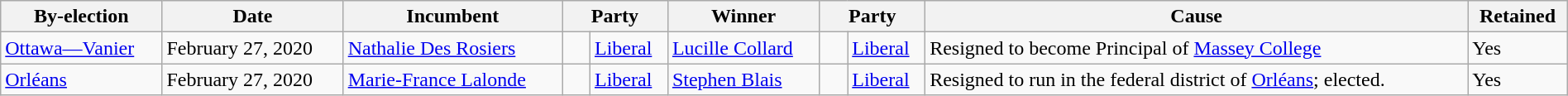<table class=wikitable style="width:100%">
<tr>
<th>By-election</th>
<th>Date</th>
<th>Incumbent</th>
<th colspan=2>Party</th>
<th>Winner</th>
<th colspan=2>Party</th>
<th>Cause</th>
<th>Retained</th>
</tr>
<tr>
<td><a href='#'>Ottawa—Vanier</a></td>
<td>February 27, 2020</td>
<td><a href='#'>Nathalie Des Rosiers</a></td>
<td>   </td>
<td><a href='#'>Liberal</a></td>
<td><a href='#'>Lucille Collard</a></td>
<td>   </td>
<td><a href='#'>Liberal</a></td>
<td>Resigned to become Principal of <a href='#'>Massey College</a></td>
<td>Yes</td>
</tr>
<tr>
<td><a href='#'>Orléans</a></td>
<td>February 27, 2020</td>
<td><a href='#'>Marie-France Lalonde</a></td>
<td>   </td>
<td><a href='#'>Liberal</a></td>
<td><a href='#'>Stephen Blais</a></td>
<td>   </td>
<td><a href='#'>Liberal</a></td>
<td>Resigned to run in the federal district of <a href='#'>Orléans</a>; elected.</td>
<td>Yes</td>
</tr>
</table>
